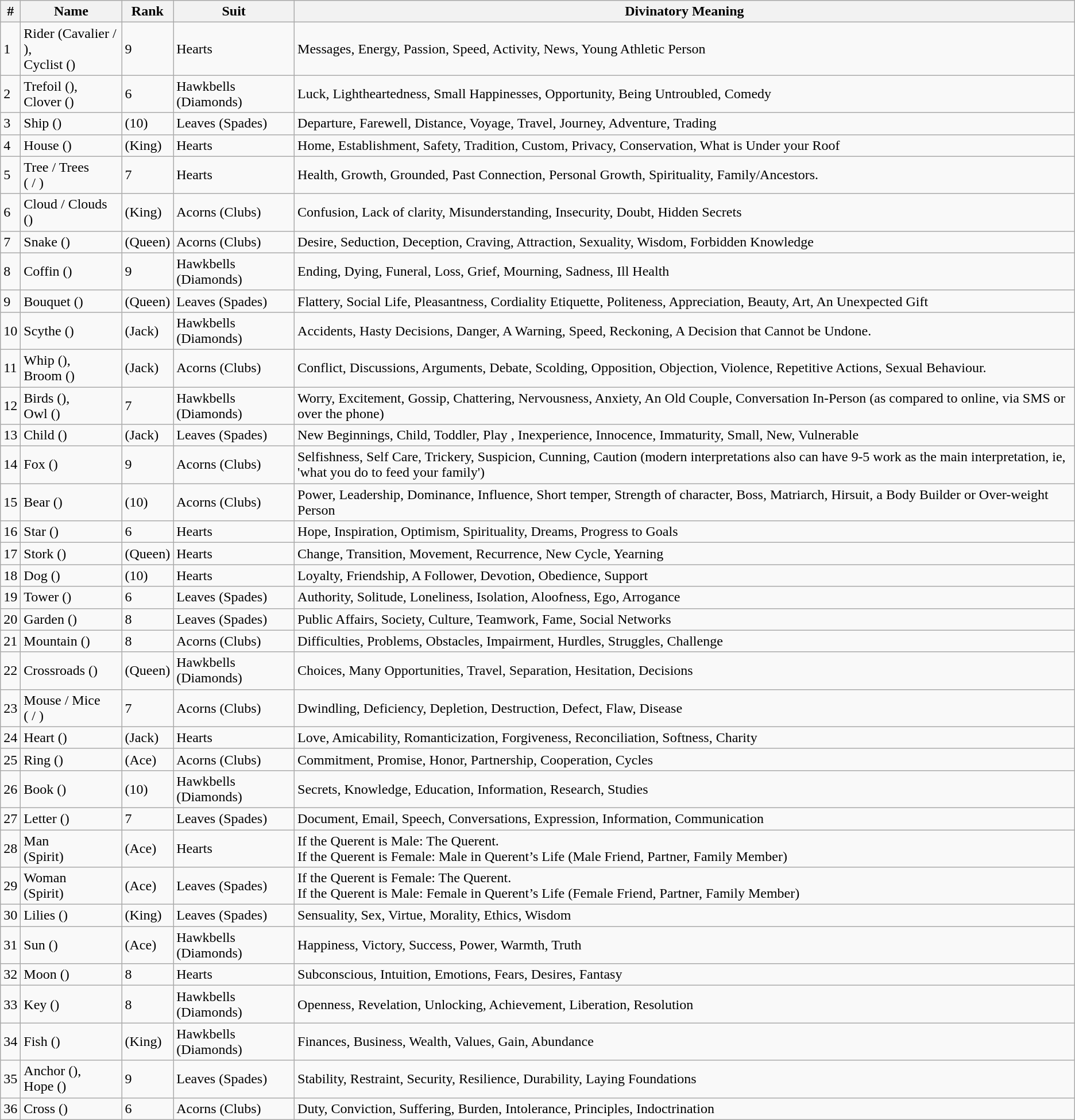<table class="wikitable sortable">
<tr>
<th data-sort-type="numeric">#</th>
<th>Name</th>
<th data-sort-type="numeric">Rank</th>
<th>Suit</th>
<th class="unsortable">Divinatory Meaning</th>
</tr>
<tr>
<td>1</td>
<td>Rider (Cavalier / ),<br>Cyclist ()</td>
<td>9</td>
<td>Hearts</td>
<td>Messages, Energy, Passion, Speed, Activity, News, Young Athletic Person</td>
</tr>
<tr>
<td>2</td>
<td>Trefoil (),<br>Clover ()</td>
<td>6</td>
<td>Hawkbells (Diamonds)</td>
<td>Luck, Lightheartedness, Small Happinesses, Opportunity, Being Untroubled, Comedy</td>
</tr>
<tr>
<td>3</td>
<td>Ship ()</td>
<td data-sort-value="10"> (10)</td>
<td>Leaves (Spades)</td>
<td>Departure, Farewell, Distance, Voyage, Travel, Journey, Adventure, Trading</td>
</tr>
<tr>
<td>4</td>
<td>House ()</td>
<td data-sort-value="13"> (King)</td>
<td>Hearts</td>
<td>Home, Establishment, Safety, Tradition, Custom, Privacy, Conservation, What is Under your Roof</td>
</tr>
<tr>
<td>5</td>
<td>Tree / Trees<br>( / )</td>
<td>7</td>
<td>Hearts</td>
<td>Health, Growth, Grounded, Past Connection, Personal Growth, Spirituality, Family/Ancestors.</td>
</tr>
<tr>
<td>6</td>
<td>Cloud / Clouds<br>()</td>
<td data-sort-value="13"> (King)</td>
<td>Acorns (Clubs)</td>
<td>Confusion, Lack of clarity, Misunderstanding, Insecurity, Doubt, Hidden Secrets</td>
</tr>
<tr>
<td>7</td>
<td>Snake ()</td>
<td data-sort-value="12"> (Queen)</td>
<td>Acorns (Clubs)</td>
<td>Desire, Seduction, Deception, Craving, Attraction, Sexuality, Wisdom, Forbidden Knowledge</td>
</tr>
<tr>
<td>8</td>
<td>Coffin ()</td>
<td>9</td>
<td>Hawkbells (Diamonds)</td>
<td>Ending, Dying, Funeral, Loss, Grief, Mourning, Sadness, Ill Health</td>
</tr>
<tr>
<td>9</td>
<td>Bouquet ()</td>
<td data-sort-value="12"> (Queen)</td>
<td>Leaves (Spades)</td>
<td>Flattery, Social Life, Pleasantness, Cordiality Etiquette, Politeness, Appreciation, Beauty, Art, An Unexpected Gift</td>
</tr>
<tr>
<td>10</td>
<td>Scythe ()</td>
<td data-sort-value="11"> (Jack)</td>
<td>Hawkbells (Diamonds)</td>
<td>Accidents, Hasty Decisions, Danger, A Warning, Speed, Reckoning, A Decision that Cannot be Undone.</td>
</tr>
<tr>
<td>11</td>
<td>Whip (),<br>Broom ()</td>
<td data-sort-value="11"> (Jack)</td>
<td>Acorns (Clubs)</td>
<td>Conflict, Discussions, Arguments, Debate, Scolding, Opposition, Objection, Violence, Repetitive Actions, Sexual Behaviour.</td>
</tr>
<tr>
<td>12</td>
<td>Birds (),<br> Owl ()</td>
<td>7</td>
<td>Hawkbells (Diamonds)</td>
<td>Worry, Excitement, Gossip, Chattering, Nervousness, Anxiety, An Old Couple, Conversation In-Person (as compared to online, via SMS or over the phone)</td>
</tr>
<tr>
<td>13</td>
<td>Child ()</td>
<td data-sort-value="11"> (Jack)</td>
<td>Leaves (Spades)</td>
<td>New Beginnings, Child, Toddler, Play , Inexperience, Innocence, Immaturity, Small, New, Vulnerable</td>
</tr>
<tr>
<td>14</td>
<td>Fox ()</td>
<td>9</td>
<td>Acorns (Clubs)</td>
<td>Selfishness, Self Care, Trickery, Suspicion, Cunning, Caution (modern interpretations also can have 9-5 work as the main interpretation, ie, 'what you do to feed your family')</td>
</tr>
<tr>
<td>15</td>
<td>Bear ()</td>
<td data-sort-value="10"> (10)</td>
<td>Acorns (Clubs)</td>
<td>Power, Leadership, Dominance, Influence, Short temper, Strength of character, Boss, Matriarch, Hirsuit, a Body Builder or Over-weight Person</td>
</tr>
<tr>
<td>16</td>
<td>Star ()</td>
<td>6</td>
<td>Hearts</td>
<td>Hope, Inspiration, Optimism, Spirituality, Dreams, Progress to Goals </td>
</tr>
<tr>
<td>17</td>
<td>Stork ()</td>
<td data-sort-value="12"> (Queen)</td>
<td>Hearts</td>
<td>Change, Transition, Movement, Recurrence, New Cycle, Yearning</td>
</tr>
<tr>
<td>18</td>
<td>Dog ()</td>
<td data-sort-value="10"> (10)</td>
<td>Hearts</td>
<td>Loyalty, Friendship, A Follower, Devotion, Obedience, Support</td>
</tr>
<tr>
<td>19</td>
<td>Tower ()</td>
<td>6</td>
<td>Leaves (Spades)</td>
<td>Authority, Solitude, Loneliness, Isolation, Aloofness, Ego, Arrogance</td>
</tr>
<tr>
<td>20</td>
<td>Garden ()</td>
<td>8</td>
<td>Leaves (Spades)</td>
<td>Public Affairs, Society, Culture, Teamwork, Fame, Social Networks</td>
</tr>
<tr>
<td>21</td>
<td>Mountain ()</td>
<td>8</td>
<td>Acorns (Clubs)</td>
<td>Difficulties, Problems, Obstacles, Impairment, Hurdles, Struggles, Challenge</td>
</tr>
<tr>
<td>22</td>
<td>Crossroads ()</td>
<td data-sort-value="12"> (Queen)</td>
<td>Hawkbells (Diamonds)</td>
<td>Choices, Many Opportunities, Travel, Separation, Hesitation, Decisions</td>
</tr>
<tr>
<td>23</td>
<td>Mouse / Mice<br>( / )</td>
<td>7</td>
<td>Acorns (Clubs)</td>
<td>Dwindling, Deficiency, Depletion, Destruction, Defect, Flaw, Disease</td>
</tr>
<tr>
<td>24</td>
<td>Heart ()</td>
<td data-sort-value="11"> (Jack)</td>
<td>Hearts</td>
<td>Love, Amicability, Romanticization, Forgiveness, Reconciliation, Softness, Charity</td>
</tr>
<tr>
<td>25</td>
<td>Ring ()</td>
<td data-sort-value="14"> (Ace)</td>
<td>Acorns (Clubs)</td>
<td>Commitment, Promise, Honor, Partnership, Cooperation, Cycles</td>
</tr>
<tr>
<td>26</td>
<td>Book ()</td>
<td data-sort-value="10"> (10)</td>
<td>Hawkbells (Diamonds)</td>
<td>Secrets, Knowledge, Education, Information, Research, Studies</td>
</tr>
<tr>
<td>27</td>
<td>Letter ()</td>
<td>7</td>
<td>Leaves (Spades)</td>
<td>Document, Email, Speech, Conversations, Expression, Information, Communication</td>
</tr>
<tr>
<td>28</td>
<td>Man<br> (Spirit)</td>
<td data-sort-value="14"> (Ace)</td>
<td>Hearts</td>
<td>If the Querent is Male: The Querent.<br>If the Querent is Female: Male in Querent’s Life (Male Friend, Partner, Family Member)</td>
</tr>
<tr>
<td>29</td>
<td>Woman<br> (Spirit)</td>
<td data-sort-value="14"> (Ace)</td>
<td>Leaves (Spades)</td>
<td>If the Querent is Female: The Querent.<br>If the Querent is Male: Female in Querent’s Life (Female Friend, Partner, Family Member)</td>
</tr>
<tr>
<td>30</td>
<td>Lilies ()</td>
<td data-sort-value="13"> (King)</td>
<td>Leaves (Spades)</td>
<td>Sensuality, Sex, Virtue, Morality, Ethics, Wisdom</td>
</tr>
<tr>
<td>31</td>
<td>Sun ()</td>
<td data-sort-value="14"> (Ace)</td>
<td>Hawkbells (Diamonds)</td>
<td>Happiness, Victory, Success, Power, Warmth, Truth</td>
</tr>
<tr>
<td>32</td>
<td>Moon ()</td>
<td>8</td>
<td>Hearts</td>
<td>Subconscious, Intuition, Emotions, Fears, Desires, Fantasy</td>
</tr>
<tr>
<td>33</td>
<td>Key ()</td>
<td>8</td>
<td>Hawkbells (Diamonds)</td>
<td>Openness, Revelation, Unlocking, Achievement, Liberation, Resolution</td>
</tr>
<tr>
<td>34</td>
<td>Fish ()</td>
<td data-sort-value="13"> (King)</td>
<td>Hawkbells (Diamonds)</td>
<td>Finances, Business, Wealth, Values, Gain, Abundance</td>
</tr>
<tr>
<td>35</td>
<td>Anchor (),<br>Hope ()</td>
<td>9</td>
<td>Leaves (Spades)</td>
<td>Stability, Restraint, Security, Resilience, Durability, Laying Foundations</td>
</tr>
<tr>
<td>36</td>
<td>Cross ()</td>
<td>6</td>
<td>Acorns (Clubs)</td>
<td>Duty, Conviction, Suffering, Burden, Intolerance, Principles, Indoctrination</td>
</tr>
</table>
